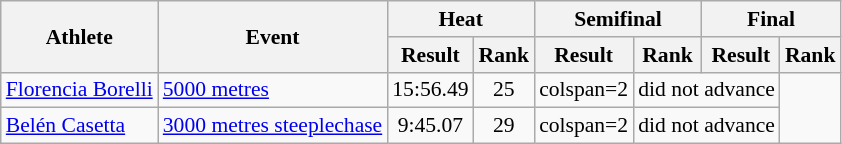<table class="wikitable"  style=font-size:90%>
<tr>
<th rowspan="2">Athlete</th>
<th rowspan="2">Event</th>
<th colspan="2">Heat</th>
<th colspan="2">Semifinal</th>
<th colspan="2">Final</th>
</tr>
<tr>
<th>Result</th>
<th>Rank</th>
<th>Result</th>
<th>Rank</th>
<th>Result</th>
<th>Rank</th>
</tr>
<tr style=text-align:center>
<td style=text-align:left><a href='#'>Florencia Borelli</a></td>
<td style=text-align:left><a href='#'>5000 metres</a></td>
<td>15:56.49</td>
<td>25</td>
<td>colspan=2</td>
<td colspan=2>did not advance</td>
</tr>
<tr style=text-align:center>
<td style=text-align:left><a href='#'>Belén Casetta</a></td>
<td style=text-align:left><a href='#'>3000 metres steeplechase</a></td>
<td>9:45.07</td>
<td>29</td>
<td>colspan=2</td>
<td colspan=2>did not advance</td>
</tr>
</table>
